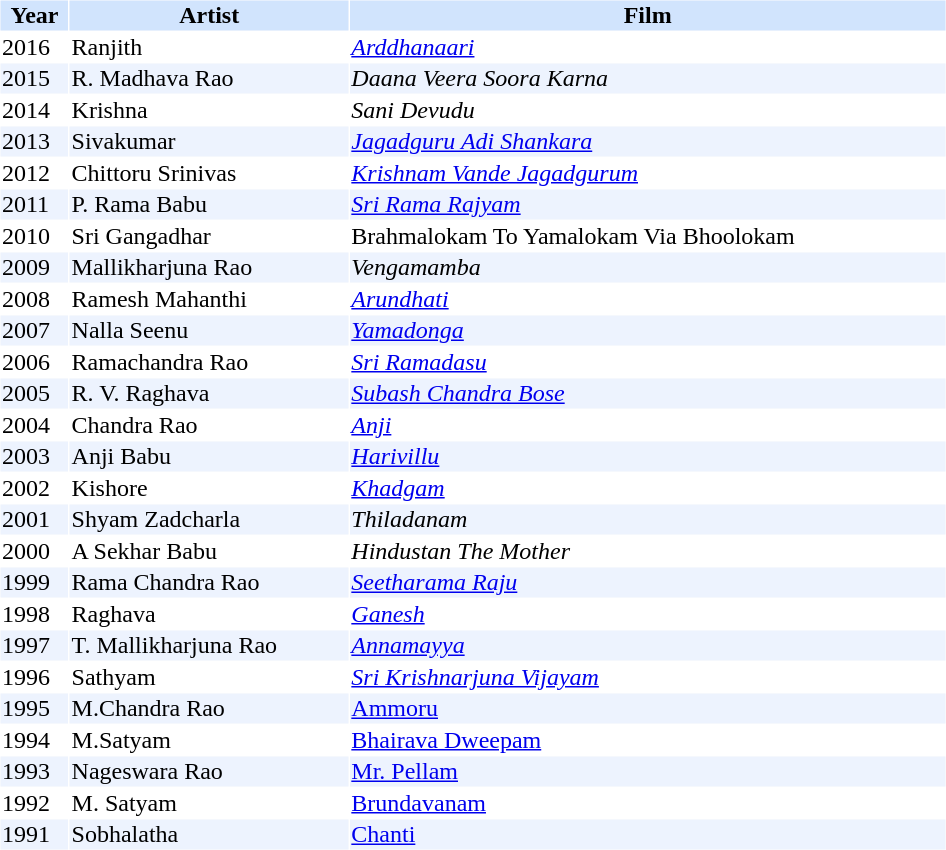<table cellspacing="1" cellpadding="1" border="0" width="50%">
<tr bgcolor="#d1e4fd">
<th>Year</th>
<th>Artist</th>
<th>Film</th>
</tr>
<tr>
<td>2016</td>
<td>Ranjith</td>
<td><em><a href='#'>Arddhanaari</a></em></td>
</tr>
<tr style="background:#edf3fe;">
<td>2015</td>
<td>R. Madhava Rao</td>
<td><em>Daana  Veera Soora Karna</em></td>
</tr>
<tr>
<td>2014</td>
<td>Krishna</td>
<td><em>Sani Devudu</em></td>
</tr>
<tr style="background:#edf3fe;">
<td>2013</td>
<td>Sivakumar</td>
<td><em><a href='#'>Jagadguru Adi Shankara</a></em></td>
</tr>
<tr>
<td>2012</td>
<td>Chittoru Srinivas</td>
<td><em><a href='#'>Krishnam Vande Jagadgurum</a></em></td>
</tr>
<tr bgcolor="#edf3fe">
<td>2011</td>
<td>P. Rama Babu</td>
<td><em><a href='#'>Sri Rama Rajyam</a></em></td>
</tr>
<tr>
<td>2010</td>
<td>Sri Gangadhar</td>
<td>Brahmalokam To Yamalokam Via Bhoolokam</td>
</tr>
<tr bgcolor="#edf3fe">
<td>2009</td>
<td>Mallikharjuna Rao</td>
<td><em>Vengamamba</em></td>
</tr>
<tr>
<td>2008</td>
<td>Ramesh Mahanthi</td>
<td><em><a href='#'>Arundhati</a></em></td>
</tr>
<tr bgcolor="#edf3fe">
<td>2007</td>
<td>Nalla Seenu</td>
<td><em><a href='#'>Yamadonga</a></em></td>
</tr>
<tr>
<td>2006</td>
<td Ramachandra Rao (makeup artist)>Ramachandra Rao</td>
<td><em><a href='#'>Sri Ramadasu</a></em></td>
</tr>
<tr bgcolor="#edf3fe">
<td>2005</td>
<td>R. V. Raghava</td>
<td><em><a href='#'>Subash Chandra Bose</a></em></td>
</tr>
<tr>
<td>2004</td>
<td>Chandra Rao</td>
<td><em><a href='#'>Anji</a></em></td>
</tr>
<tr bgcolor="#edf3fe">
<td>2003</td>
<td>Anji Babu</td>
<td><em><a href='#'>Harivillu</a></em></td>
</tr>
<tr>
<td>2002</td>
<td>Kishore</td>
<td><em><a href='#'>Khadgam</a></em></td>
</tr>
<tr bgcolor="#edf3fe">
<td>2001</td>
<td>Shyam Zadcharla</td>
<td><em>Thiladanam</em></td>
</tr>
<tr>
<td>2000</td>
<td>A Sekhar Babu</td>
<td><em>Hindustan The Mother</em></td>
</tr>
<tr bgcolor="#edf3fe">
<td>1999</td>
<td>Rama Chandra Rao</td>
<td><em><a href='#'>Seetharama Raju</a></em></td>
</tr>
<tr>
<td>1998</td>
<td>Raghava</td>
<td><em><a href='#'>Ganesh</a></em></td>
</tr>
<tr bgcolor="#edf3fe">
<td>1997</td>
<td>T. Mallikharjuna Rao</td>
<td><em><a href='#'>Annamayya</a></em></td>
</tr>
<tr>
<td>1996</td>
<td>Sathyam</td>
<td><em><a href='#'>Sri Krishnarjuna Vijayam</a></em></td>
</tr>
<tr bgcolor="#edf3fe">
<td>1995</td>
<td>M.Chandra Rao</td>
<td><a href='#'>Ammoru</a></td>
</tr>
<tr>
<td>1994</td>
<td>M.Satyam</td>
<td><a href='#'>Bhairava Dweepam</a></td>
</tr>
<tr bgcolor="#edf3fe">
<td>1993</td>
<td>Nageswara Rao</td>
<td><a href='#'>Mr. Pellam</a></td>
</tr>
<tr>
<td>1992</td>
<td>M. Satyam</td>
<td><a href='#'>Brundavanam</a></td>
</tr>
<tr bgcolor="#edf3fe">
<td>1991</td>
<td>Sobhalatha</td>
<td><a href='#'>Chanti</a></td>
</tr>
<tr>
</tr>
</table>
